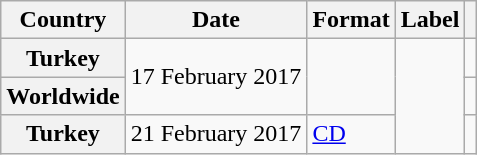<table class="wikitable plainrowheaders">
<tr>
<th scope="col">Country</th>
<th scope="col">Date</th>
<th scope="col">Format</th>
<th scope="col">Label</th>
<th scope="col"></th>
</tr>
<tr>
<th scope="row">Turkey</th>
<td rowspan="2">17 February 2017</td>
<td rowspan="2"></td>
<td rowspan="3"></td>
<td align="center"></td>
</tr>
<tr>
<th scope="row">Worldwide</th>
<td align="center"></td>
</tr>
<tr>
<th scope="row">Turkey</th>
<td>21 February 2017</td>
<td><a href='#'>CD</a></td>
<td align="center"></td>
</tr>
</table>
